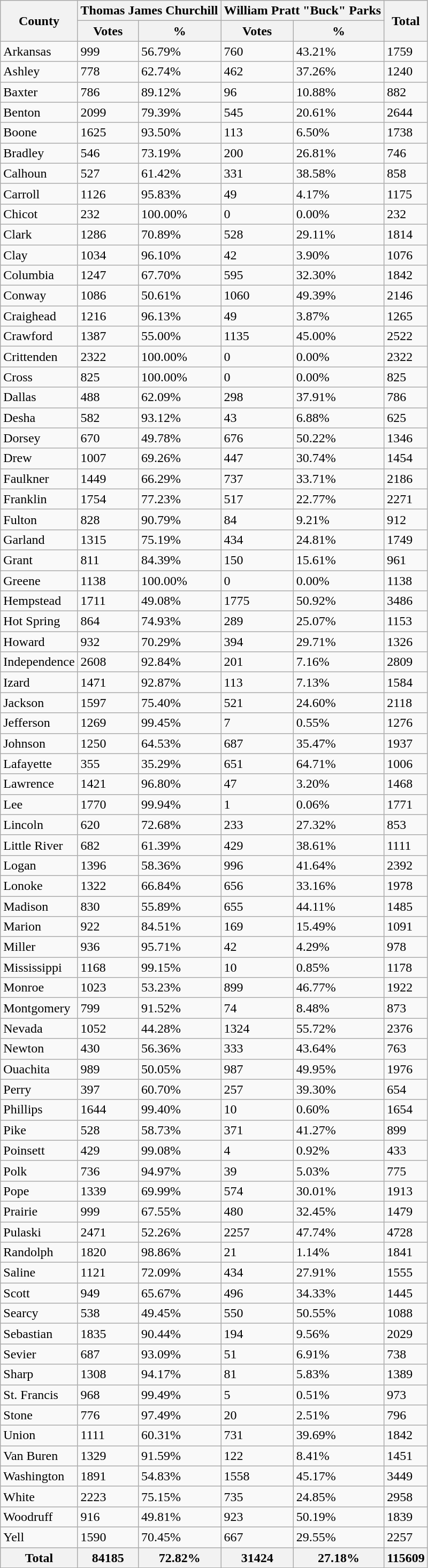<table class="wikitable sortable mw-collapsible mw-collapsed">
<tr>
<th rowspan="2">County</th>
<th colspan="2">Thomas James Churchill</th>
<th colspan="2">William Pratt "Buck" Parks</th>
<th rowspan="2">Total</th>
</tr>
<tr>
<th>Votes</th>
<th>%</th>
<th>Votes</th>
<th>%</th>
</tr>
<tr>
<td>Arkansas</td>
<td>999</td>
<td>56.79%</td>
<td>760</td>
<td>43.21%</td>
<td>1759</td>
</tr>
<tr>
<td>Ashley</td>
<td>778</td>
<td>62.74%</td>
<td>462</td>
<td>37.26%</td>
<td>1240</td>
</tr>
<tr>
<td>Baxter</td>
<td>786</td>
<td>89.12%</td>
<td>96</td>
<td>10.88%</td>
<td>882</td>
</tr>
<tr>
<td>Benton</td>
<td>2099</td>
<td>79.39%</td>
<td>545</td>
<td>20.61%</td>
<td>2644</td>
</tr>
<tr>
<td>Boone</td>
<td>1625</td>
<td>93.50%</td>
<td>113</td>
<td>6.50%</td>
<td>1738</td>
</tr>
<tr>
<td>Bradley</td>
<td>546</td>
<td>73.19%</td>
<td>200</td>
<td>26.81%</td>
<td>746</td>
</tr>
<tr>
<td>Calhoun</td>
<td>527</td>
<td>61.42%</td>
<td>331</td>
<td>38.58%</td>
<td>858</td>
</tr>
<tr>
<td>Carroll</td>
<td>1126</td>
<td>95.83%</td>
<td>49</td>
<td>4.17%</td>
<td>1175</td>
</tr>
<tr>
<td>Chicot</td>
<td>232</td>
<td>100.00%</td>
<td>0</td>
<td>0.00%</td>
<td>232</td>
</tr>
<tr>
<td>Clark</td>
<td>1286</td>
<td>70.89%</td>
<td>528</td>
<td>29.11%</td>
<td>1814</td>
</tr>
<tr>
<td>Clay</td>
<td>1034</td>
<td>96.10%</td>
<td>42</td>
<td>3.90%</td>
<td>1076</td>
</tr>
<tr>
<td>Columbia</td>
<td>1247</td>
<td>67.70%</td>
<td>595</td>
<td>32.30%</td>
<td>1842</td>
</tr>
<tr>
<td>Conway</td>
<td>1086</td>
<td>50.61%</td>
<td>1060</td>
<td>49.39%</td>
<td>2146</td>
</tr>
<tr>
<td>Craighead</td>
<td>1216</td>
<td>96.13%</td>
<td>49</td>
<td>3.87%</td>
<td>1265</td>
</tr>
<tr>
<td>Crawford</td>
<td>1387</td>
<td>55.00%</td>
<td>1135</td>
<td>45.00%</td>
<td>2522</td>
</tr>
<tr>
<td>Crittenden</td>
<td>2322</td>
<td>100.00%</td>
<td>0</td>
<td>0.00%</td>
<td>2322</td>
</tr>
<tr>
<td>Cross</td>
<td>825</td>
<td>100.00%</td>
<td>0</td>
<td>0.00%</td>
<td>825</td>
</tr>
<tr>
<td>Dallas</td>
<td>488</td>
<td>62.09%</td>
<td>298</td>
<td>37.91%</td>
<td>786</td>
</tr>
<tr>
<td>Desha</td>
<td>582</td>
<td>93.12%</td>
<td>43</td>
<td>6.88%</td>
<td>625</td>
</tr>
<tr>
<td>Dorsey</td>
<td>670</td>
<td>49.78%</td>
<td>676</td>
<td>50.22%</td>
<td>1346</td>
</tr>
<tr>
<td>Drew</td>
<td>1007</td>
<td>69.26%</td>
<td>447</td>
<td>30.74%</td>
<td>1454</td>
</tr>
<tr>
<td>Faulkner</td>
<td>1449</td>
<td>66.29%</td>
<td>737</td>
<td>33.71%</td>
<td>2186</td>
</tr>
<tr>
<td>Franklin</td>
<td>1754</td>
<td>77.23%</td>
<td>517</td>
<td>22.77%</td>
<td>2271</td>
</tr>
<tr>
<td>Fulton</td>
<td>828</td>
<td>90.79%</td>
<td>84</td>
<td>9.21%</td>
<td>912</td>
</tr>
<tr>
<td>Garland</td>
<td>1315</td>
<td>75.19%</td>
<td>434</td>
<td>24.81%</td>
<td>1749</td>
</tr>
<tr>
<td>Grant</td>
<td>811</td>
<td>84.39%</td>
<td>150</td>
<td>15.61%</td>
<td>961</td>
</tr>
<tr>
<td>Greene</td>
<td>1138</td>
<td>100.00%</td>
<td>0</td>
<td>0.00%</td>
<td>1138</td>
</tr>
<tr>
<td>Hempstead</td>
<td>1711</td>
<td>49.08%</td>
<td>1775</td>
<td>50.92%</td>
<td>3486</td>
</tr>
<tr>
<td>Hot Spring</td>
<td>864</td>
<td>74.93%</td>
<td>289</td>
<td>25.07%</td>
<td>1153</td>
</tr>
<tr>
<td>Howard</td>
<td>932</td>
<td>70.29%</td>
<td>394</td>
<td>29.71%</td>
<td>1326</td>
</tr>
<tr>
<td>Independence</td>
<td>2608</td>
<td>92.84%</td>
<td>201</td>
<td>7.16%</td>
<td>2809</td>
</tr>
<tr>
<td>Izard</td>
<td>1471</td>
<td>92.87%</td>
<td>113</td>
<td>7.13%</td>
<td>1584</td>
</tr>
<tr>
<td>Jackson</td>
<td>1597</td>
<td>75.40%</td>
<td>521</td>
<td>24.60%</td>
<td>2118</td>
</tr>
<tr>
<td>Jefferson</td>
<td>1269</td>
<td>99.45%</td>
<td>7</td>
<td>0.55%</td>
<td>1276</td>
</tr>
<tr>
<td>Johnson</td>
<td>1250</td>
<td>64.53%</td>
<td>687</td>
<td>35.47%</td>
<td>1937</td>
</tr>
<tr>
<td>Lafayette</td>
<td>355</td>
<td>35.29%</td>
<td>651</td>
<td>64.71%</td>
<td>1006</td>
</tr>
<tr>
<td>Lawrence</td>
<td>1421</td>
<td>96.80%</td>
<td>47</td>
<td>3.20%</td>
<td>1468</td>
</tr>
<tr>
<td>Lee</td>
<td>1770</td>
<td>99.94%</td>
<td>1</td>
<td>0.06%</td>
<td>1771</td>
</tr>
<tr>
<td>Lincoln</td>
<td>620</td>
<td>72.68%</td>
<td>233</td>
<td>27.32%</td>
<td>853</td>
</tr>
<tr>
<td>Little River</td>
<td>682</td>
<td>61.39%</td>
<td>429</td>
<td>38.61%</td>
<td>1111</td>
</tr>
<tr>
<td>Logan</td>
<td>1396</td>
<td>58.36%</td>
<td>996</td>
<td>41.64%</td>
<td>2392</td>
</tr>
<tr>
<td>Lonoke</td>
<td>1322</td>
<td>66.84%</td>
<td>656</td>
<td>33.16%</td>
<td>1978</td>
</tr>
<tr>
<td>Madison</td>
<td>830</td>
<td>55.89%</td>
<td>655</td>
<td>44.11%</td>
<td>1485</td>
</tr>
<tr>
<td>Marion</td>
<td>922</td>
<td>84.51%</td>
<td>169</td>
<td>15.49%</td>
<td>1091</td>
</tr>
<tr>
<td>Miller</td>
<td>936</td>
<td>95.71%</td>
<td>42</td>
<td>4.29%</td>
<td>978</td>
</tr>
<tr>
<td>Mississippi</td>
<td>1168</td>
<td>99.15%</td>
<td>10</td>
<td>0.85%</td>
<td>1178</td>
</tr>
<tr>
<td>Monroe</td>
<td>1023</td>
<td>53.23%</td>
<td>899</td>
<td>46.77%</td>
<td>1922</td>
</tr>
<tr>
<td>Montgomery</td>
<td>799</td>
<td>91.52%</td>
<td>74</td>
<td>8.48%</td>
<td>873</td>
</tr>
<tr>
<td>Nevada</td>
<td>1052</td>
<td>44.28%</td>
<td>1324</td>
<td>55.72%</td>
<td>2376</td>
</tr>
<tr>
<td>Newton</td>
<td>430</td>
<td>56.36%</td>
<td>333</td>
<td>43.64%</td>
<td>763</td>
</tr>
<tr>
<td>Ouachita</td>
<td>989</td>
<td>50.05%</td>
<td>987</td>
<td>49.95%</td>
<td>1976</td>
</tr>
<tr>
<td>Perry</td>
<td>397</td>
<td>60.70%</td>
<td>257</td>
<td>39.30%</td>
<td>654</td>
</tr>
<tr>
<td>Phillips</td>
<td>1644</td>
<td>99.40%</td>
<td>10</td>
<td>0.60%</td>
<td>1654</td>
</tr>
<tr>
<td>Pike</td>
<td>528</td>
<td>58.73%</td>
<td>371</td>
<td>41.27%</td>
<td>899</td>
</tr>
<tr>
<td>Poinsett</td>
<td>429</td>
<td>99.08%</td>
<td>4</td>
<td>0.92%</td>
<td>433</td>
</tr>
<tr>
<td>Polk</td>
<td>736</td>
<td>94.97%</td>
<td>39</td>
<td>5.03%</td>
<td>775</td>
</tr>
<tr>
<td>Pope</td>
<td>1339</td>
<td>69.99%</td>
<td>574</td>
<td>30.01%</td>
<td>1913</td>
</tr>
<tr>
<td>Prairie</td>
<td>999</td>
<td>67.55%</td>
<td>480</td>
<td>32.45%</td>
<td>1479</td>
</tr>
<tr>
<td>Pulaski</td>
<td>2471</td>
<td>52.26%</td>
<td>2257</td>
<td>47.74%</td>
<td>4728</td>
</tr>
<tr>
<td>Randolph</td>
<td>1820</td>
<td>98.86%</td>
<td>21</td>
<td>1.14%</td>
<td>1841</td>
</tr>
<tr>
<td>Saline</td>
<td>1121</td>
<td>72.09%</td>
<td>434</td>
<td>27.91%</td>
<td>1555</td>
</tr>
<tr>
<td>Scott</td>
<td>949</td>
<td>65.67%</td>
<td>496</td>
<td>34.33%</td>
<td>1445</td>
</tr>
<tr>
<td>Searcy</td>
<td>538</td>
<td>49.45%</td>
<td>550</td>
<td>50.55%</td>
<td>1088</td>
</tr>
<tr>
<td>Sebastian</td>
<td>1835</td>
<td>90.44%</td>
<td>194</td>
<td>9.56%</td>
<td>2029</td>
</tr>
<tr>
<td>Sevier</td>
<td>687</td>
<td>93.09%</td>
<td>51</td>
<td>6.91%</td>
<td>738</td>
</tr>
<tr>
<td>Sharp</td>
<td>1308</td>
<td>94.17%</td>
<td>81</td>
<td>5.83%</td>
<td>1389</td>
</tr>
<tr>
<td>St. Francis</td>
<td>968</td>
<td>99.49%</td>
<td>5</td>
<td>0.51%</td>
<td>973</td>
</tr>
<tr>
<td>Stone</td>
<td>776</td>
<td>97.49%</td>
<td>20</td>
<td>2.51%</td>
<td>796</td>
</tr>
<tr>
<td>Union</td>
<td>1111</td>
<td>60.31%</td>
<td>731</td>
<td>39.69%</td>
<td>1842</td>
</tr>
<tr>
<td>Van Buren</td>
<td>1329</td>
<td>91.59%</td>
<td>122</td>
<td>8.41%</td>
<td>1451</td>
</tr>
<tr>
<td>Washington</td>
<td>1891</td>
<td>54.83%</td>
<td>1558</td>
<td>45.17%</td>
<td>3449</td>
</tr>
<tr>
<td>White</td>
<td>2223</td>
<td>75.15%</td>
<td>735</td>
<td>24.85%</td>
<td>2958</td>
</tr>
<tr>
<td>Woodruff</td>
<td>916</td>
<td>49.81%</td>
<td>923</td>
<td>50.19%</td>
<td>1839</td>
</tr>
<tr>
<td>Yell</td>
<td>1590</td>
<td>70.45%</td>
<td>667</td>
<td>29.55%</td>
<td>2257</td>
</tr>
<tr>
<th>Total</th>
<th>84185</th>
<th>72.82%</th>
<th>31424</th>
<th>27.18%</th>
<th>115609</th>
</tr>
</table>
